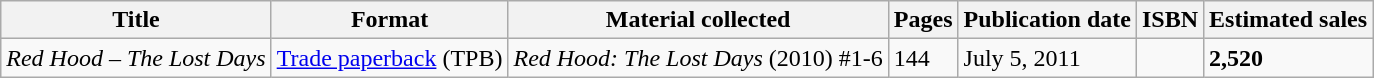<table class="wikitable">
<tr>
<th>Title</th>
<th>Format</th>
<th>Material collected</th>
<th>Pages</th>
<th>Publication date</th>
<th>ISBN</th>
<th>Estimated sales</th>
</tr>
<tr>
<td><em>Red Hood – The Lost Days</em></td>
<td><a href='#'>Trade paperback</a> (TPB)</td>
<td><em>Red Hood: The Lost Days</em> (2010) #1-6</td>
<td>144</td>
<td>July 5, 2011</td>
<td><br></td>
<td><strong>2,520</strong></td>
</tr>
</table>
